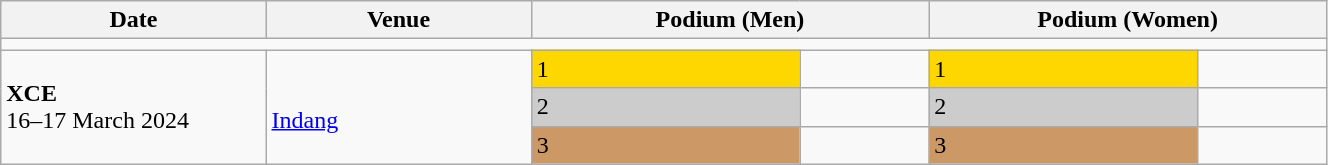<table class="wikitable" width=70%>
<tr>
<th>Date</th>
<th width=20%>Venue</th>
<th colspan=2 width=30%>Podium (Men)</th>
<th colspan=2 width=30%>Podium (Women)</th>
</tr>
<tr>
<td colspan=6></td>
</tr>
<tr>
<td rowspan=3><strong>XCE</strong> <br> 16–17 March 2024</td>
<td rowspan=3><br><a href='#'>Indang</a></td>
<td bgcolor=FFD700>1</td>
<td></td>
<td bgcolor=FFD700>1</td>
<td></td>
</tr>
<tr>
<td bgcolor=CCCCCC>2</td>
<td></td>
<td bgcolor=CCCCCC>2</td>
<td></td>
</tr>
<tr>
<td bgcolor=CC9966>3</td>
<td></td>
<td bgcolor=CC9966>3</td>
<td></td>
</tr>
</table>
